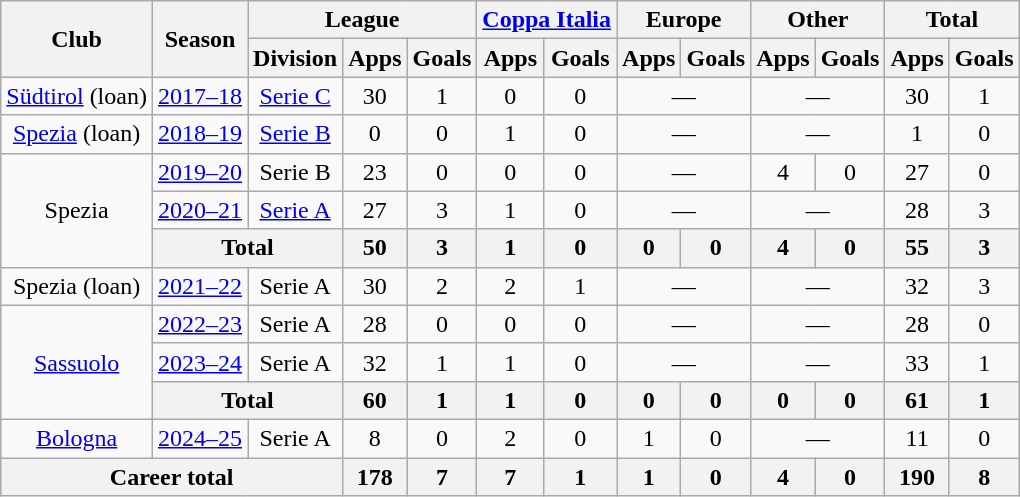<table class="wikitable" style="text-align:center">
<tr>
<th rowspan="2">Club</th>
<th rowspan="2">Season</th>
<th colspan="3">League</th>
<th colspan="2"><a href='#'>Coppa Italia</a></th>
<th colspan="2">Europe</th>
<th colspan="2">Other</th>
<th colspan="2">Total</th>
</tr>
<tr>
<th>Division</th>
<th>Apps</th>
<th>Goals</th>
<th>Apps</th>
<th>Goals</th>
<th>Apps</th>
<th>Goals</th>
<th>Apps</th>
<th>Goals</th>
<th>Apps</th>
<th>Goals</th>
</tr>
<tr>
<td><a href='#'>Südtirol</a> (loan)</td>
<td><a href='#'>2017–18</a></td>
<td><a href='#'>Serie C</a></td>
<td>30</td>
<td>1</td>
<td>0</td>
<td>0</td>
<td colspan="2">—</td>
<td colspan="2">—</td>
<td>30</td>
<td>1</td>
</tr>
<tr>
<td><a href='#'>Spezia</a> (loan)</td>
<td><a href='#'>2018–19</a></td>
<td><a href='#'>Serie B</a></td>
<td>0</td>
<td>0</td>
<td>1</td>
<td>0</td>
<td colspan="2">—</td>
<td colspan="2">—</td>
<td>1</td>
<td>0</td>
</tr>
<tr>
<td rowspan="3">Spezia</td>
<td><a href='#'>2019–20</a></td>
<td>Serie B</td>
<td>23</td>
<td>0</td>
<td>0</td>
<td>0</td>
<td colspan="2">—</td>
<td>4</td>
<td>0</td>
<td>27</td>
<td>0</td>
</tr>
<tr>
<td><a href='#'>2020–21</a></td>
<td><a href='#'>Serie A</a></td>
<td>27</td>
<td>3</td>
<td>1</td>
<td>0</td>
<td colspan="2">—</td>
<td colspan="2">—</td>
<td>28</td>
<td>3</td>
</tr>
<tr>
<th colspan="2">Total</th>
<th>50</th>
<th>3</th>
<th>1</th>
<th>0</th>
<th>0</th>
<th>0</th>
<th>4</th>
<th>0</th>
<th>55</th>
<th>3</th>
</tr>
<tr>
<td>Spezia (loan)</td>
<td><a href='#'>2021–22</a></td>
<td>Serie A</td>
<td>30</td>
<td>2</td>
<td>2</td>
<td>1</td>
<td colspan="2">—</td>
<td colspan="2">—</td>
<td>32</td>
<td>3</td>
</tr>
<tr>
<td rowspan="3"><a href='#'>Sassuolo</a></td>
<td><a href='#'>2022–23</a></td>
<td>Serie A</td>
<td>28</td>
<td>0</td>
<td>0</td>
<td>0</td>
<td colspan="2">—</td>
<td colspan="2">—</td>
<td>28</td>
<td>0</td>
</tr>
<tr>
<td><a href='#'>2023–24</a></td>
<td>Serie A</td>
<td>32</td>
<td>1</td>
<td>1</td>
<td>0</td>
<td colspan="2">—</td>
<td colspan="2">—</td>
<td>33</td>
<td>1</td>
</tr>
<tr>
<th colspan="2">Total</th>
<th>60</th>
<th>1</th>
<th>1</th>
<th>0</th>
<th>0</th>
<th>0</th>
<th>0</th>
<th>0</th>
<th>61</th>
<th>1</th>
</tr>
<tr>
<td><a href='#'>Bologna</a></td>
<td><a href='#'>2024–25</a></td>
<td>Serie A</td>
<td>8</td>
<td>0</td>
<td>2</td>
<td>0</td>
<td>1</td>
<td>0</td>
<td colspan="2">—</td>
<td>11</td>
<td>0</td>
</tr>
<tr>
<th colspan="3">Career total</th>
<th>178</th>
<th>7</th>
<th>7</th>
<th>1</th>
<th>1</th>
<th>0</th>
<th>4</th>
<th>0</th>
<th>190</th>
<th>8</th>
</tr>
</table>
